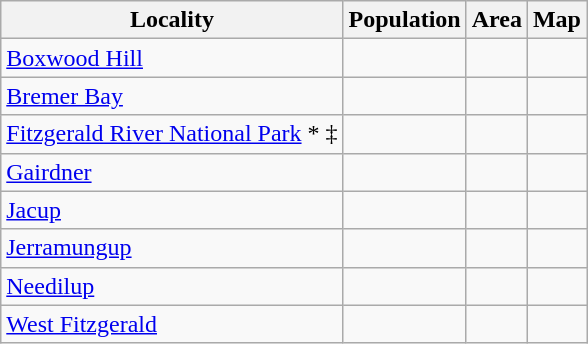<table class="wikitable sortable">
<tr>
<th>Locality</th>
<th data-sort-type=number>Population</th>
<th data-sort-type=number>Area</th>
<th>Map</th>
</tr>
<tr>
<td><a href='#'>Boxwood Hill</a></td>
<td></td>
<td></td>
<td></td>
</tr>
<tr>
<td><a href='#'>Bremer Bay</a></td>
<td></td>
<td></td>
<td></td>
</tr>
<tr>
<td><a href='#'>Fitzgerald River National Park</a> * ‡</td>
<td></td>
<td></td>
<td></td>
</tr>
<tr>
<td><a href='#'>Gairdner</a></td>
<td></td>
<td></td>
<td></td>
</tr>
<tr>
<td><a href='#'>Jacup</a></td>
<td></td>
<td></td>
<td></td>
</tr>
<tr>
<td><a href='#'>Jerramungup</a></td>
<td></td>
<td></td>
<td></td>
</tr>
<tr>
<td><a href='#'>Needilup</a></td>
<td></td>
<td></td>
<td></td>
</tr>
<tr>
<td><a href='#'>West Fitzgerald</a></td>
<td></td>
<td></td>
<td></td>
</tr>
</table>
